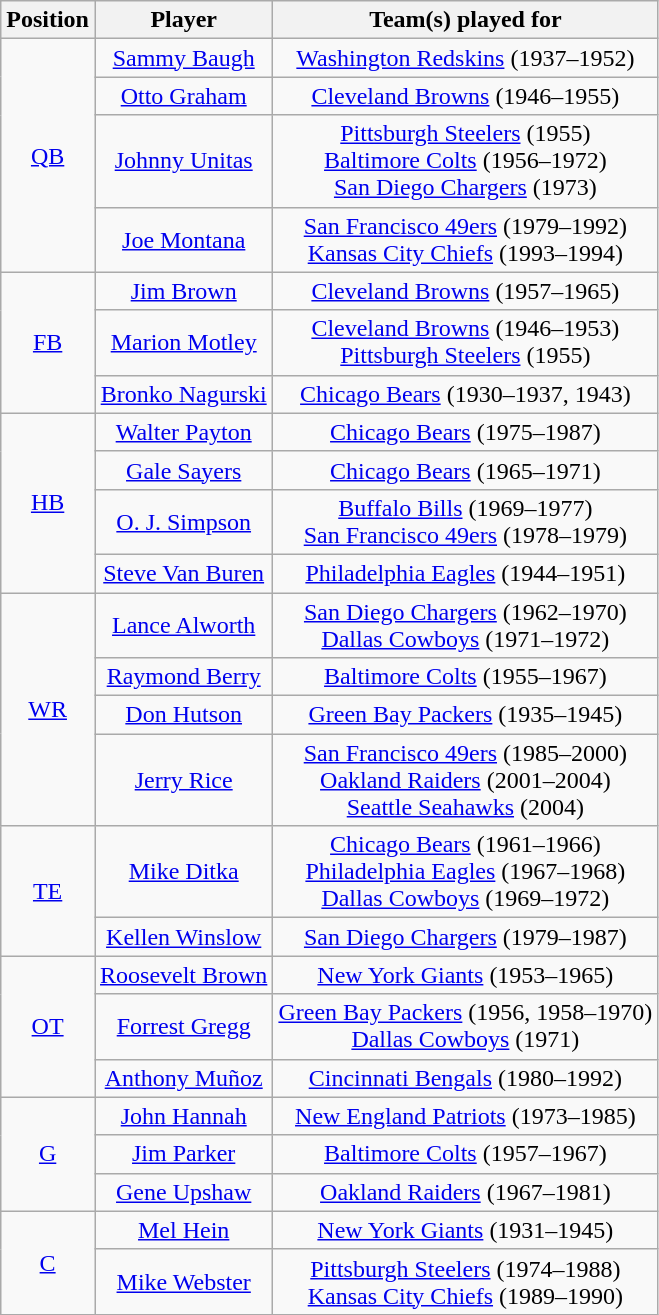<table class="wikitable" style="text-align:center">
<tr>
<th>Position</th>
<th>Player</th>
<th>Team(s) played for</th>
</tr>
<tr>
<td rowspan=4><a href='#'>QB</a></td>
<td><a href='#'>Sammy Baugh</a></td>
<td><a href='#'>Washington Redskins</a> (1937–1952)</td>
</tr>
<tr>
<td><a href='#'>Otto Graham</a></td>
<td><a href='#'>Cleveland Browns</a> (1946–1955)</td>
</tr>
<tr>
<td><a href='#'>Johnny Unitas</a></td>
<td><a href='#'>Pittsburgh Steelers</a> (1955)<br><a href='#'>Baltimore Colts</a> (1956–1972)<br><a href='#'>San Diego Chargers</a> (1973)</td>
</tr>
<tr>
<td><a href='#'>Joe Montana</a></td>
<td><a href='#'>San Francisco 49ers</a> (1979–1992)<br><a href='#'>Kansas City Chiefs</a> (1993–1994)</td>
</tr>
<tr>
<td rowspan=3><a href='#'>FB</a></td>
<td><a href='#'>Jim Brown</a></td>
<td><a href='#'>Cleveland Browns</a> (1957–1965)</td>
</tr>
<tr>
<td><a href='#'>Marion Motley</a></td>
<td><a href='#'>Cleveland Browns</a> (1946–1953)<br><a href='#'>Pittsburgh Steelers</a> (1955)</td>
</tr>
<tr>
<td><a href='#'>Bronko Nagurski</a></td>
<td><a href='#'>Chicago Bears</a> (1930–1937, 1943)</td>
</tr>
<tr>
<td rowspan=4><a href='#'>HB</a></td>
<td><a href='#'>Walter Payton</a></td>
<td><a href='#'>Chicago Bears</a> (1975–1987)</td>
</tr>
<tr>
<td><a href='#'>Gale Sayers</a></td>
<td><a href='#'>Chicago Bears</a> (1965–1971)</td>
</tr>
<tr>
<td><a href='#'>O. J. Simpson</a></td>
<td><a href='#'>Buffalo Bills</a> (1969–1977)<br><a href='#'>San Francisco 49ers</a> (1978–1979)</td>
</tr>
<tr>
<td><a href='#'>Steve Van Buren</a></td>
<td><a href='#'>Philadelphia Eagles</a> (1944–1951)</td>
</tr>
<tr>
<td rowspan=4><a href='#'>WR</a></td>
<td><a href='#'>Lance Alworth</a></td>
<td><a href='#'>San Diego Chargers</a> (1962–1970)<br><a href='#'>Dallas Cowboys</a> (1971–1972)</td>
</tr>
<tr>
<td><a href='#'>Raymond Berry</a></td>
<td><a href='#'>Baltimore Colts</a> (1955–1967)</td>
</tr>
<tr>
<td><a href='#'>Don Hutson</a></td>
<td><a href='#'>Green Bay Packers</a> (1935–1945)</td>
</tr>
<tr>
<td><a href='#'>Jerry Rice</a></td>
<td><a href='#'>San Francisco 49ers</a> (1985–2000)<br><a href='#'>Oakland Raiders</a> (2001–2004)<br><a href='#'>Seattle Seahawks</a> (2004)</td>
</tr>
<tr>
<td rowspan=2><a href='#'>TE</a></td>
<td><a href='#'>Mike Ditka</a></td>
<td><a href='#'>Chicago Bears</a> (1961–1966)<br><a href='#'>Philadelphia Eagles</a> (1967–1968)<br><a href='#'>Dallas Cowboys</a> (1969–1972)</td>
</tr>
<tr>
<td><a href='#'>Kellen Winslow</a></td>
<td><a href='#'>San Diego Chargers</a> (1979–1987)</td>
</tr>
<tr>
<td rowspan=3><a href='#'>OT</a></td>
<td><a href='#'>Roosevelt Brown</a></td>
<td><a href='#'>New York Giants</a> (1953–1965)</td>
</tr>
<tr>
<td><a href='#'>Forrest Gregg</a></td>
<td><a href='#'>Green Bay Packers</a> (1956, 1958–1970)<br><a href='#'>Dallas Cowboys</a> (1971)</td>
</tr>
<tr>
<td><a href='#'>Anthony Muñoz</a></td>
<td><a href='#'>Cincinnati Bengals</a> (1980–1992)</td>
</tr>
<tr>
<td rowspan=3><a href='#'>G</a></td>
<td><a href='#'>John Hannah</a></td>
<td><a href='#'>New England Patriots</a> (1973–1985)</td>
</tr>
<tr>
<td><a href='#'>Jim Parker</a></td>
<td><a href='#'>Baltimore Colts</a> (1957–1967)</td>
</tr>
<tr>
<td><a href='#'>Gene Upshaw</a></td>
<td><a href='#'>Oakland Raiders</a> (1967–1981)</td>
</tr>
<tr>
<td rowspan=2><a href='#'>C</a></td>
<td><a href='#'>Mel Hein</a></td>
<td><a href='#'>New York Giants</a> (1931–1945)</td>
</tr>
<tr>
<td><a href='#'>Mike Webster</a></td>
<td><a href='#'>Pittsburgh Steelers</a> (1974–1988)<br><a href='#'>Kansas City Chiefs</a> (1989–1990)</td>
</tr>
</table>
